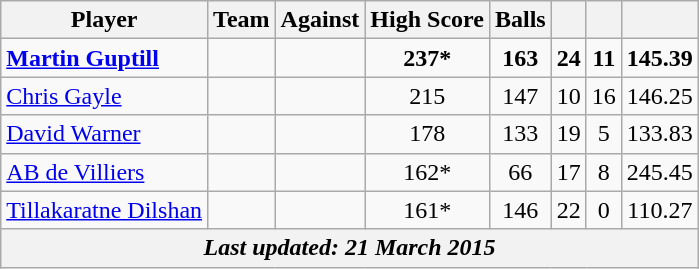<table class="wikitable sortable" style="text-align:center">
<tr>
<th class="unsortable">Player</th>
<th>Team</th>
<th>Against</th>
<th>High Score</th>
<th>Balls</th>
<th></th>
<th></th>
<th></th>
</tr>
<tr>
<td style="text-align:left"><strong><a href='#'>Martin Guptill</a></strong></td>
<td style="text-align:left"><strong></strong></td>
<td style="text-align:left"><strong></strong></td>
<td><strong>237*</strong></td>
<td><strong>163</strong></td>
<td><strong>24 </strong></td>
<td><strong>11 </strong></td>
<td><strong>145.39</strong></td>
</tr>
<tr>
<td style="text-align:left"><a href='#'>Chris Gayle</a></td>
<td style="text-align:left"></td>
<td style="text-align:left"></td>
<td>215</td>
<td>147</td>
<td>10</td>
<td>16</td>
<td>146.25</td>
</tr>
<tr>
<td style="text-align:left"><a href='#'>David Warner</a></td>
<td style="text-align:left"></td>
<td style="text-align:left"></td>
<td>178</td>
<td>133</td>
<td>19</td>
<td>5</td>
<td>133.83</td>
</tr>
<tr>
<td style="text-align:left"><a href='#'>AB de Villiers</a></td>
<td style="text-align:left"></td>
<td style="text-align:left"></td>
<td>162*</td>
<td>66</td>
<td>17</td>
<td>8</td>
<td>245.45</td>
</tr>
<tr>
<td style="text-align:left"><a href='#'>Tillakaratne Dilshan</a></td>
<td style="text-align:left"></td>
<td style="text-align:left"></td>
<td>161*</td>
<td>146</td>
<td>22</td>
<td>0</td>
<td>110.27</td>
</tr>
<tr>
<th colspan=12><em>Last updated: 21 March 2015</em></th>
</tr>
</table>
